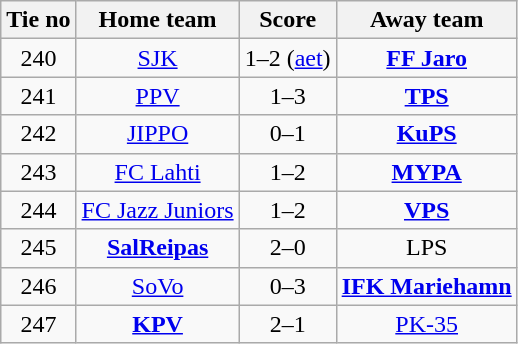<table class="wikitable" style="text-align:center">
<tr>
<th>Tie no</th>
<th>Home team</th>
<th>Score</th>
<th>Away team</th>
</tr>
<tr>
<td>240</td>
<td><a href='#'>SJK</a></td>
<td>1–2 (<a href='#'>aet</a>)</td>
<td><strong><a href='#'>FF Jaro</a></strong></td>
</tr>
<tr>
<td>241</td>
<td><a href='#'>PPV</a></td>
<td>1–3</td>
<td><strong><a href='#'>TPS</a></strong></td>
</tr>
<tr>
<td>242</td>
<td><a href='#'>JIPPO</a></td>
<td>0–1</td>
<td><strong><a href='#'>KuPS</a></strong></td>
</tr>
<tr>
<td>243</td>
<td><a href='#'>FC Lahti</a></td>
<td>1–2</td>
<td><strong><a href='#'>MYPA</a></strong></td>
</tr>
<tr>
<td>244</td>
<td><a href='#'>FC Jazz Juniors</a></td>
<td>1–2</td>
<td><strong><a href='#'>VPS</a></strong></td>
</tr>
<tr>
<td>245</td>
<td><strong><a href='#'>SalReipas</a></strong></td>
<td>2–0</td>
<td>LPS</td>
</tr>
<tr>
<td>246</td>
<td><a href='#'>SoVo</a></td>
<td>0–3</td>
<td><strong><a href='#'>IFK Mariehamn</a></strong></td>
</tr>
<tr>
<td>247</td>
<td><strong><a href='#'>KPV</a></strong></td>
<td>2–1</td>
<td><a href='#'>PK-35</a></td>
</tr>
</table>
